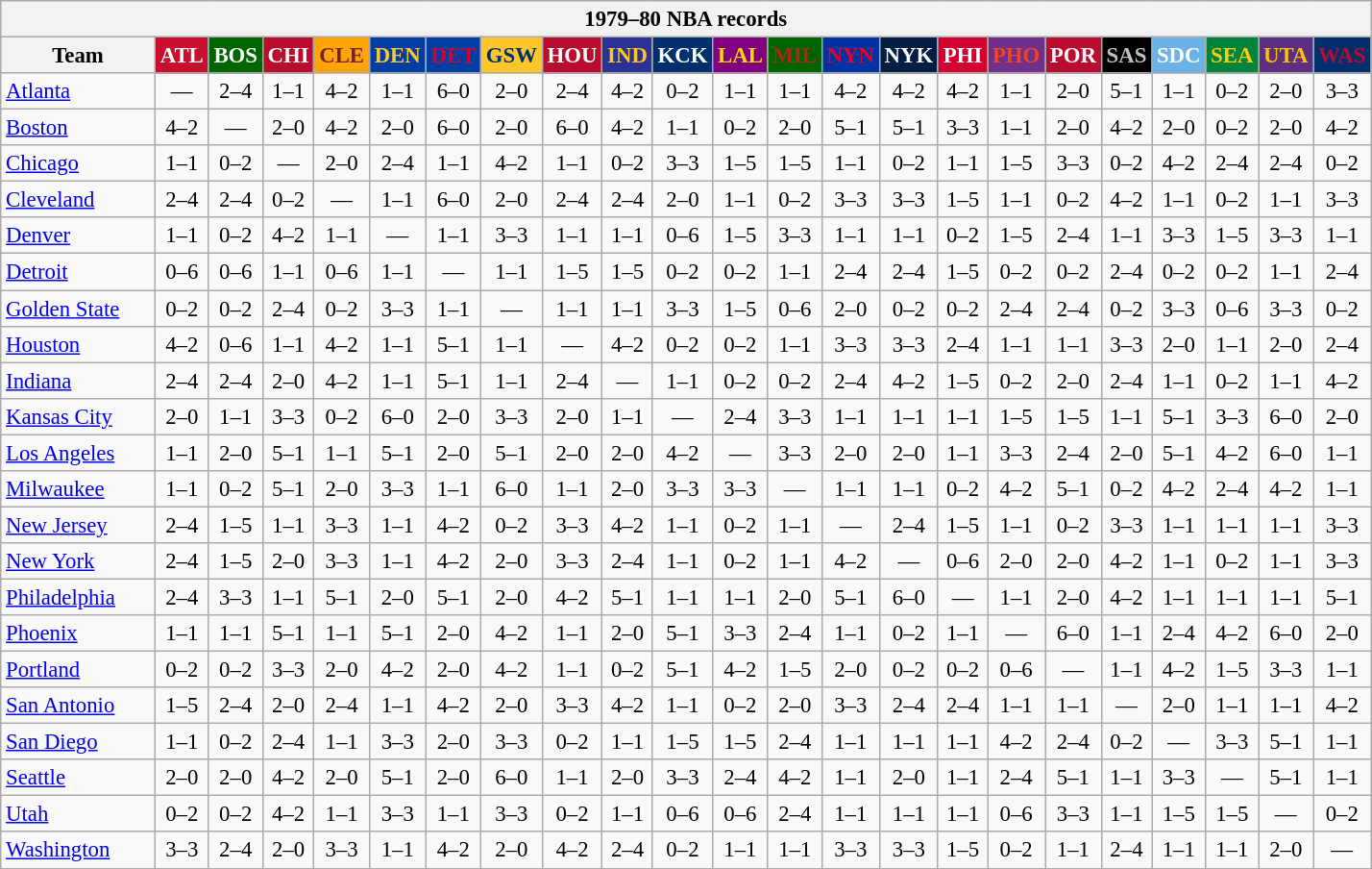<table class="wikitable" style="font-size:95%; text-align:center;">
<tr>
<th colspan=23>1979–80 NBA records</th>
</tr>
<tr>
<th width=100>Team</th>
<th style="background:#C90F2E;color:#FFFFFF;width=35">ATL</th>
<th style="background:#006400;color:#FFFFFF;width=35">BOS</th>
<th style="background:#BA0C2F;color:#FFFFFF;width=35">CHI</th>
<th style="background:#FFA402;color:#77222F;width=35">CLE</th>
<th style="background:#003EA4;color:#FDC835;width=35">DEN</th>
<th style="background:#003EA4;color:#D50032;width=35">DET</th>
<th style="background:#FFC62C;color:#012F6B;width=35">GSW</th>
<th style="background:#BA0C2F;color:#FFFFFF;width=35">HOU</th>
<th style="background:#2C3294;color:#FCC624;width=35">IND</th>
<th style="background:#012F6B;color:#FFFFFF;width=35">KCK</th>
<th style="background:#800080;color:#FFD700;width=35">LAL</th>
<th style="background:#006400;color:#B22222;width=35">MIL</th>
<th style="background:#0032A1;color:#E5002B;width=35">NYN</th>
<th style="background:#031E41;color:#FFFFFF;width=35">NYK</th>
<th style="background:#D40032;color:#FFFFFF;width=35">PHI</th>
<th style="background:#702F8B;color:#FA4417;width=35">PHO</th>
<th style="background:#BA0C2F;color:#FFFFFF;width=35">POR</th>
<th style="background:#000000;color:#C0C0C0;width=35">SAS</th>
<th style="background:#6BB3E6;color:#FFFFFF;width=35">SDC</th>
<th style="background:#00843D;color:#FFCD01;width=35">SEA</th>
<th style="background:#5C2F83;color:#FCC200;width=35">UTA</th>
<th style="background:#012F6D;color:#BA0C2F;width=35">WAS</th>
</tr>
<tr>
<td style="text-align:left;"><a href='#'>Atlanta</a></td>
<td>—</td>
<td>2–4</td>
<td>1–1</td>
<td>4–2</td>
<td>1–1</td>
<td>6–0</td>
<td>2–0</td>
<td>2–4</td>
<td>4–2</td>
<td>0–2</td>
<td>1–1</td>
<td>1–1</td>
<td>4–2</td>
<td>4–2</td>
<td>4–2</td>
<td>1–1</td>
<td>2–0</td>
<td>5–1</td>
<td>1–1</td>
<td>0–2</td>
<td>2–0</td>
<td>3–3</td>
</tr>
<tr>
<td style="text-align:left;"><a href='#'>Boston</a></td>
<td>4–2</td>
<td>—</td>
<td>2–0</td>
<td>4–2</td>
<td>2–0</td>
<td>6–0</td>
<td>2–0</td>
<td>6–0</td>
<td>4–2</td>
<td>1–1</td>
<td>0–2</td>
<td>2–0</td>
<td>5–1</td>
<td>5–1</td>
<td>3–3</td>
<td>1–1</td>
<td>2–0</td>
<td>4–2</td>
<td>2–0</td>
<td>0–2</td>
<td>2–0</td>
<td>4–2</td>
</tr>
<tr>
<td style="text-align:left;"><a href='#'>Chicago</a></td>
<td>1–1</td>
<td>0–2</td>
<td>—</td>
<td>2–0</td>
<td>2–4</td>
<td>1–1</td>
<td>4–2</td>
<td>1–1</td>
<td>0–2</td>
<td>3–3</td>
<td>1–5</td>
<td>1–5</td>
<td>1–1</td>
<td>0–2</td>
<td>1–1</td>
<td>1–5</td>
<td>3–3</td>
<td>0–2</td>
<td>4–2</td>
<td>2–4</td>
<td>2–4</td>
<td>0–2</td>
</tr>
<tr>
<td style="text-align:left;"><a href='#'>Cleveland</a></td>
<td>2–4</td>
<td>2–4</td>
<td>0–2</td>
<td>—</td>
<td>1–1</td>
<td>6–0</td>
<td>2–0</td>
<td>2–4</td>
<td>2–4</td>
<td>2–0</td>
<td>1–1</td>
<td>0–2</td>
<td>3–3</td>
<td>3–3</td>
<td>1–5</td>
<td>1–1</td>
<td>0–2</td>
<td>4–2</td>
<td>1–1</td>
<td>0–2</td>
<td>1–1</td>
<td>3–3</td>
</tr>
<tr>
<td style="text-align:left;"><a href='#'>Denver</a></td>
<td>1–1</td>
<td>0–2</td>
<td>4–2</td>
<td>1–1</td>
<td>—</td>
<td>1–1</td>
<td>3–3</td>
<td>1–1</td>
<td>1–1</td>
<td>0–6</td>
<td>1–5</td>
<td>3–3</td>
<td>1–1</td>
<td>1–1</td>
<td>0–2</td>
<td>1–5</td>
<td>2–4</td>
<td>1–1</td>
<td>3–3</td>
<td>1–5</td>
<td>3–3</td>
<td>1–1</td>
</tr>
<tr>
<td style="text-align:left;"><a href='#'>Detroit</a></td>
<td>0–6</td>
<td>0–6</td>
<td>1–1</td>
<td>0–6</td>
<td>1–1</td>
<td>—</td>
<td>1–1</td>
<td>1–5</td>
<td>1–5</td>
<td>0–2</td>
<td>0–2</td>
<td>1–1</td>
<td>2–4</td>
<td>2–4</td>
<td>1–5</td>
<td>0–2</td>
<td>0–2</td>
<td>2–4</td>
<td>0–2</td>
<td>0–2</td>
<td>1–1</td>
<td>2–4</td>
</tr>
<tr>
<td style="text-align:left;"><a href='#'>Golden State</a></td>
<td>0–2</td>
<td>0–2</td>
<td>2–4</td>
<td>0–2</td>
<td>3–3</td>
<td>1–1</td>
<td>—</td>
<td>1–1</td>
<td>1–1</td>
<td>3–3</td>
<td>1–5</td>
<td>0–6</td>
<td>2–0</td>
<td>0–2</td>
<td>0–2</td>
<td>2–4</td>
<td>2–4</td>
<td>0–2</td>
<td>3–3</td>
<td>0–6</td>
<td>3–3</td>
<td>0–2</td>
</tr>
<tr>
<td style="text-align:left;"><a href='#'>Houston</a></td>
<td>4–2</td>
<td>0–6</td>
<td>1–1</td>
<td>4–2</td>
<td>1–1</td>
<td>5–1</td>
<td>1–1</td>
<td>—</td>
<td>4–2</td>
<td>0–2</td>
<td>0–2</td>
<td>1–1</td>
<td>3–3</td>
<td>3–3</td>
<td>2–4</td>
<td>1–1</td>
<td>1–1</td>
<td>3–3</td>
<td>2–0</td>
<td>1–1</td>
<td>2–0</td>
<td>2–4</td>
</tr>
<tr>
<td style="text-align:left;"><a href='#'>Indiana</a></td>
<td>2–4</td>
<td>2–4</td>
<td>2–0</td>
<td>4–2</td>
<td>1–1</td>
<td>5–1</td>
<td>1–1</td>
<td>2–4</td>
<td>—</td>
<td>1–1</td>
<td>0–2</td>
<td>0–2</td>
<td>2–4</td>
<td>4–2</td>
<td>1–5</td>
<td>0–2</td>
<td>2–0</td>
<td>2–4</td>
<td>1–1</td>
<td>0–2</td>
<td>1–1</td>
<td>4–2</td>
</tr>
<tr>
<td style="text-align:left;"><a href='#'>Kansas City</a></td>
<td>2–0</td>
<td>1–1</td>
<td>3–3</td>
<td>0–2</td>
<td>6–0</td>
<td>2–0</td>
<td>3–3</td>
<td>2–0</td>
<td>1–1</td>
<td>—</td>
<td>2–4</td>
<td>3–3</td>
<td>1–1</td>
<td>1–1</td>
<td>1–1</td>
<td>1–5</td>
<td>1–5</td>
<td>1–1</td>
<td>5–1</td>
<td>3–3</td>
<td>6–0</td>
<td>2–0</td>
</tr>
<tr>
<td style="text-align:left;"><a href='#'>Los Angeles</a></td>
<td>1–1</td>
<td>2–0</td>
<td>5–1</td>
<td>1–1</td>
<td>5–1</td>
<td>2–0</td>
<td>5–1</td>
<td>2–0</td>
<td>2–0</td>
<td>4–2</td>
<td>—</td>
<td>3–3</td>
<td>2–0</td>
<td>2–0</td>
<td>1–1</td>
<td>3–3</td>
<td>2–4</td>
<td>2–0</td>
<td>5–1</td>
<td>4–2</td>
<td>6–0</td>
<td>1–1</td>
</tr>
<tr>
<td style="text-align:left;"><a href='#'>Milwaukee</a></td>
<td>1–1</td>
<td>0–2</td>
<td>5–1</td>
<td>2–0</td>
<td>3–3</td>
<td>1–1</td>
<td>6–0</td>
<td>1–1</td>
<td>2–0</td>
<td>3–3</td>
<td>3–3</td>
<td>—</td>
<td>1–1</td>
<td>1–1</td>
<td>0–2</td>
<td>4–2</td>
<td>5–1</td>
<td>0–2</td>
<td>4–2</td>
<td>2–4</td>
<td>4–2</td>
<td>1–1</td>
</tr>
<tr>
<td style="text-align:left;"><a href='#'>New Jersey</a></td>
<td>2–4</td>
<td>1–5</td>
<td>1–1</td>
<td>3–3</td>
<td>1–1</td>
<td>4–2</td>
<td>0–2</td>
<td>3–3</td>
<td>4–2</td>
<td>1–1</td>
<td>0–2</td>
<td>1–1</td>
<td>—</td>
<td>2–4</td>
<td>1–5</td>
<td>1–1</td>
<td>0–2</td>
<td>3–3</td>
<td>1–1</td>
<td>1–1</td>
<td>1–1</td>
<td>3–3</td>
</tr>
<tr>
<td style="text-align:left;"><a href='#'>New York</a></td>
<td>2–4</td>
<td>1–5</td>
<td>2–0</td>
<td>3–3</td>
<td>1–1</td>
<td>4–2</td>
<td>2–0</td>
<td>3–3</td>
<td>2–4</td>
<td>1–1</td>
<td>0–2</td>
<td>1–1</td>
<td>4–2</td>
<td>—</td>
<td>0–6</td>
<td>2–0</td>
<td>2–0</td>
<td>4–2</td>
<td>1–1</td>
<td>0–2</td>
<td>1–1</td>
<td>3–3</td>
</tr>
<tr>
<td style="text-align:left;"><a href='#'>Philadelphia</a></td>
<td>2–4</td>
<td>3–3</td>
<td>1–1</td>
<td>5–1</td>
<td>2–0</td>
<td>5–1</td>
<td>2–0</td>
<td>4–2</td>
<td>5–1</td>
<td>1–1</td>
<td>1–1</td>
<td>2–0</td>
<td>5–1</td>
<td>6–0</td>
<td>—</td>
<td>1–1</td>
<td>2–0</td>
<td>4–2</td>
<td>1–1</td>
<td>1–1</td>
<td>1–1</td>
<td>5–1</td>
</tr>
<tr>
<td style="text-align:left;"><a href='#'>Phoenix</a></td>
<td>1–1</td>
<td>1–1</td>
<td>5–1</td>
<td>1–1</td>
<td>5–1</td>
<td>2–0</td>
<td>4–2</td>
<td>1–1</td>
<td>2–0</td>
<td>5–1</td>
<td>3–3</td>
<td>2–4</td>
<td>1–1</td>
<td>0–2</td>
<td>1–1</td>
<td>—</td>
<td>6–0</td>
<td>1–1</td>
<td>2–4</td>
<td>4–2</td>
<td>6–0</td>
<td>2–0</td>
</tr>
<tr>
<td style="text-align:left;"><a href='#'>Portland</a></td>
<td>0–2</td>
<td>0–2</td>
<td>3–3</td>
<td>2–0</td>
<td>4–2</td>
<td>2–0</td>
<td>4–2</td>
<td>1–1</td>
<td>0–2</td>
<td>5–1</td>
<td>4–2</td>
<td>1–5</td>
<td>2–0</td>
<td>0–2</td>
<td>0–2</td>
<td>0–6</td>
<td>—</td>
<td>1–1</td>
<td>4–2</td>
<td>1–5</td>
<td>3–3</td>
<td>1–1</td>
</tr>
<tr>
<td style="text-align:left;"><a href='#'>San Antonio</a></td>
<td>1–5</td>
<td>2–4</td>
<td>2–0</td>
<td>2–4</td>
<td>1–1</td>
<td>4–2</td>
<td>2–0</td>
<td>3–3</td>
<td>4–2</td>
<td>1–1</td>
<td>0–2</td>
<td>2–0</td>
<td>3–3</td>
<td>2–4</td>
<td>2–4</td>
<td>1–1</td>
<td>1–1</td>
<td>—</td>
<td>2–0</td>
<td>1–1</td>
<td>1–1</td>
<td>4–2</td>
</tr>
<tr>
<td style="text-align:left;"><a href='#'>San Diego</a></td>
<td>1–1</td>
<td>0–2</td>
<td>2–4</td>
<td>1–1</td>
<td>3–3</td>
<td>2–0</td>
<td>3–3</td>
<td>0–2</td>
<td>1–1</td>
<td>1–5</td>
<td>1–5</td>
<td>2–4</td>
<td>1–1</td>
<td>1–1</td>
<td>1–1</td>
<td>4–2</td>
<td>2–4</td>
<td>0–2</td>
<td>—</td>
<td>3–3</td>
<td>5–1</td>
<td>1–1</td>
</tr>
<tr>
<td style="text-align:left;"><a href='#'>Seattle</a></td>
<td>2–0</td>
<td>2–0</td>
<td>4–2</td>
<td>2–0</td>
<td>5–1</td>
<td>2–0</td>
<td>6–0</td>
<td>1–1</td>
<td>2–0</td>
<td>3–3</td>
<td>2–4</td>
<td>4–2</td>
<td>1–1</td>
<td>2–0</td>
<td>1–1</td>
<td>2–4</td>
<td>5–1</td>
<td>1–1</td>
<td>3–3</td>
<td>—</td>
<td>5–1</td>
<td>1–1</td>
</tr>
<tr>
<td style="text-align:left;"><a href='#'>Utah</a></td>
<td>0–2</td>
<td>0–2</td>
<td>4–2</td>
<td>1–1</td>
<td>3–3</td>
<td>1–1</td>
<td>3–3</td>
<td>0–2</td>
<td>1–1</td>
<td>0–6</td>
<td>0–6</td>
<td>2–4</td>
<td>1–1</td>
<td>1–1</td>
<td>1–1</td>
<td>0–6</td>
<td>3–3</td>
<td>1–1</td>
<td>1–5</td>
<td>1–5</td>
<td>—</td>
<td>0–2</td>
</tr>
<tr>
<td style="text-align:left;"><a href='#'>Washington</a></td>
<td>3–3</td>
<td>2–4</td>
<td>2–0</td>
<td>3–3</td>
<td>1–1</td>
<td>4–2</td>
<td>2–0</td>
<td>4–2</td>
<td>2–4</td>
<td>0–2</td>
<td>1–1</td>
<td>1–1</td>
<td>3–3</td>
<td>3–3</td>
<td>1–5</td>
<td>0–2</td>
<td>1–1</td>
<td>2–4</td>
<td>1–1</td>
<td>1–1</td>
<td>2–0</td>
<td>—</td>
</tr>
</table>
